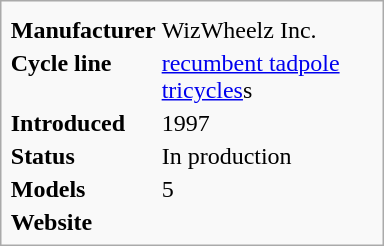<table class="infobox" style="width:16em;">
<tr>
<td colspan=2 style="text-align:left; font-size:smaller;"></td>
</tr>
<tr>
<td><strong>Manufacturer</strong></td>
<td>WizWheelz Inc.</td>
</tr>
<tr>
<td><strong>Cycle line</strong></td>
<td><a href='#'>recumbent tadpole tricycles</a>s</td>
</tr>
<tr>
<td><strong>Introduced</strong></td>
<td>1997</td>
</tr>
<tr>
<td><strong>Status</strong></td>
<td>In production</td>
</tr>
<tr>
<td><strong>Models</strong></td>
<td>5</td>
</tr>
<tr>
<td><strong>Website</strong></td>
<td></td>
</tr>
</table>
